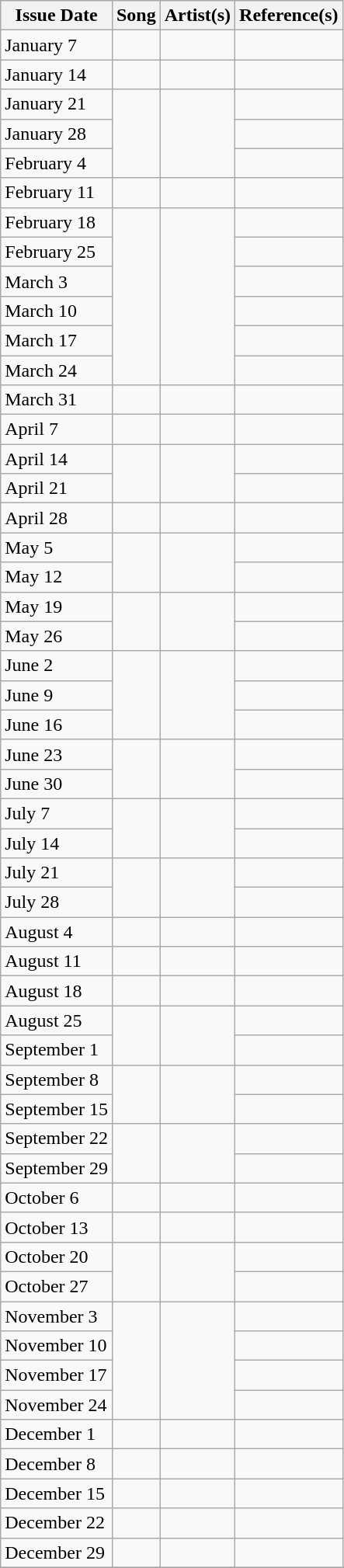<table class="wikitable">
<tr>
<th style="text-align: center;">Issue Date</th>
<th style="text-align: center;">Song</th>
<th style="text-align: center;">Artist(s)</th>
<th style="text-align: center;">Reference(s)</th>
</tr>
<tr>
<td>January 7</td>
<td></td>
<td></td>
<td></td>
</tr>
<tr>
<td>January 14</td>
<td></td>
<td></td>
<td></td>
</tr>
<tr>
<td>January 21</td>
<td rowspan=3></td>
<td rowspan=3></td>
<td></td>
</tr>
<tr>
<td>January 28</td>
<td></td>
</tr>
<tr>
<td>February 4</td>
<td></td>
</tr>
<tr>
<td>February 11</td>
<td></td>
<td></td>
<td></td>
</tr>
<tr>
<td>February 18</td>
<td rowspan=6></td>
<td rowspan=6></td>
<td></td>
</tr>
<tr>
<td>February 25</td>
<td></td>
</tr>
<tr>
<td>March 3</td>
<td></td>
</tr>
<tr>
<td>March 10</td>
<td></td>
</tr>
<tr>
<td>March 17</td>
<td></td>
</tr>
<tr>
<td>March 24</td>
<td></td>
</tr>
<tr>
<td>March 31</td>
<td></td>
<td></td>
<td></td>
</tr>
<tr>
<td>April 7</td>
<td></td>
<td></td>
<td></td>
</tr>
<tr>
<td>April 14</td>
<td rowspan=2></td>
<td rowspan=2></td>
<td></td>
</tr>
<tr>
<td>April 21</td>
<td></td>
</tr>
<tr>
<td>April 28</td>
<td></td>
<td></td>
<td></td>
</tr>
<tr>
<td>May 5</td>
<td rowspan=2></td>
<td rowspan=2></td>
<td></td>
</tr>
<tr>
<td>May 12</td>
<td></td>
</tr>
<tr>
<td>May 19</td>
<td rowspan=2></td>
<td rowspan=2></td>
<td></td>
</tr>
<tr>
<td>May 26</td>
<td></td>
</tr>
<tr>
<td>June 2</td>
<td rowspan=3></td>
<td rowspan=3></td>
<td></td>
</tr>
<tr>
<td>June 9</td>
<td></td>
</tr>
<tr>
<td>June 16</td>
<td></td>
</tr>
<tr>
<td>June 23</td>
<td rowspan=2></td>
<td rowspan=2></td>
<td></td>
</tr>
<tr>
<td>June 30</td>
<td></td>
</tr>
<tr>
<td>July 7</td>
<td rowspan=2></td>
<td rowspan=2></td>
<td></td>
</tr>
<tr>
<td>July 14</td>
<td></td>
</tr>
<tr>
<td>July 21</td>
<td rowspan=2></td>
<td rowspan=2></td>
<td></td>
</tr>
<tr>
<td>July 28</td>
<td></td>
</tr>
<tr>
<td>August 4</td>
<td></td>
<td></td>
<td></td>
</tr>
<tr>
<td>August 11</td>
<td></td>
<td></td>
<td></td>
</tr>
<tr>
<td>August 18</td>
<td></td>
<td></td>
<td></td>
</tr>
<tr>
<td>August 25</td>
<td rowspan=2></td>
<td rowspan=2></td>
<td></td>
</tr>
<tr>
<td>September 1</td>
<td></td>
</tr>
<tr>
<td>September 8</td>
<td rowspan=2></td>
<td rowspan=2></td>
<td></td>
</tr>
<tr>
<td>September 15</td>
<td></td>
</tr>
<tr>
<td>September 22</td>
<td rowspan=2></td>
<td rowspan=2></td>
<td></td>
</tr>
<tr>
<td>September 29</td>
<td></td>
</tr>
<tr>
<td>October 6</td>
<td rowspan=1></td>
<td rowspan=1></td>
<td></td>
</tr>
<tr>
<td>October 13</td>
<td rowspan=1></td>
<td rowspan=1></td>
<td></td>
</tr>
<tr>
<td>October 20</td>
<td rowspan=2></td>
<td rowspan=2></td>
<td></td>
</tr>
<tr>
<td>October 27</td>
<td></td>
</tr>
<tr>
<td>November 3</td>
<td rowspan=4></td>
<td rowspan=4></td>
<td></td>
</tr>
<tr>
<td>November 10</td>
<td></td>
</tr>
<tr>
<td>November 17</td>
<td></td>
</tr>
<tr>
<td>November 24</td>
<td></td>
</tr>
<tr>
<td>December 1</td>
<td rowspan=1></td>
<td rowspan=1></td>
<td></td>
</tr>
<tr>
<td>December 8</td>
<td rowspan=1></td>
<td rowspan=1></td>
<td></td>
</tr>
<tr>
<td>December 15</td>
<td rowspan=1></td>
<td rowspan=1></td>
<td></td>
</tr>
<tr>
<td>December 22</td>
<td rowspan=1></td>
<td rowspan=1></td>
<td></td>
</tr>
<tr>
<td>December 29</td>
<td rowspan=1></td>
<td rowspan=1></td>
<td></td>
</tr>
<tr>
</tr>
</table>
